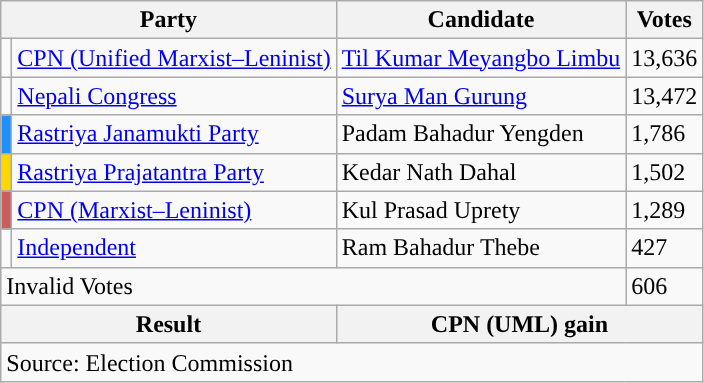<table class="wikitable">
<tr>
<th colspan="2">Party</th>
<th>Candidate</th>
<th>Votes</th>
</tr>
<tr>
<td style="background-color:"></td>
<td><a href='#'>CPN (Unified Marxist–Leninist)</a></td>
<td><a href='#'>Til Kumar Meyangbo Limbu</a></td>
<td>13,636</td>
</tr>
<tr>
<td style="background-color:"></td>
<td><a href='#'>Nepali Congress</a></td>
<td><a href='#'>Surya Man Gurung</a></td>
<td>13,472</td>
</tr>
<tr>
<td style="background-color:dodgerblue"></td>
<td><a href='#'>Rastriya Janamukti Party</a></td>
<td>Padam Bahadur Yengden</td>
<td>1,786</td>
</tr>
<tr>
<td style="background-color:gold"></td>
<td><a href='#'>Rastriya Prajatantra Party</a></td>
<td>Kedar Nath Dahal</td>
<td>1,502</td>
</tr>
<tr>
<td style="background-color:indianred"></td>
<td><a href='#'>CPN (Marxist–Leninist)</a></td>
<td>Kul Prasad Uprety</td>
<td>1,289</td>
</tr>
<tr>
<td style="background-color:"></td>
<td><a href='#'>Independent</a></td>
<td>Ram Bahadur Thebe</td>
<td>427</td>
</tr>
<tr>
<td colspan="3">Invalid Votes</td>
<td>606</td>
</tr>
<tr>
<th colspan="2">Result</th>
<th colspan="2">CPN (UML) gain</th>
</tr>
<tr>
<td colspan="4">Source: Election Commission</td>
</tr>
</table>
